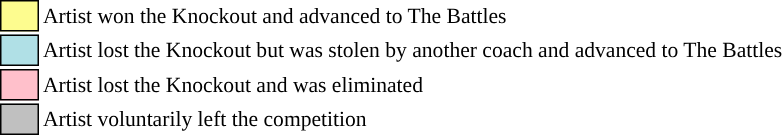<table class="toccolours" style="font-size: 90%; white-space: nowrap;”">
<tr>
<td style="background:#fdfc8f; border:1px solid black;">      </td>
<td>Artist won the Knockout and advanced to The Battles</td>
</tr>
<tr>
<td style="background:#b0e0e6; border:1px solid black;">      </td>
<td>Artist lost the Knockout but was stolen by another coach and advanced to The Battles</td>
</tr>
<tr>
<td style="background:pink; border:1px solid black;">      </td>
<td>Artist lost the Knockout and was eliminated</td>
</tr>
<tr>
<td style="background:silver; border:1px solid black;">      </td>
<td>Artist voluntarily left the competition</td>
</tr>
<tr>
</tr>
</table>
